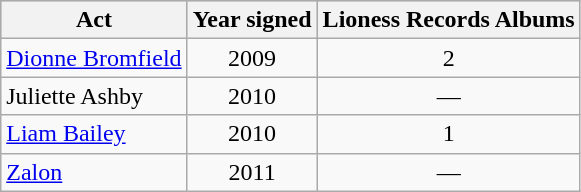<table class="wikitable">
<tr style="background:#ccc;">
<th>Act</th>
<th>Year signed</th>
<th>Lioness Records Albums</th>
</tr>
<tr>
<td><a href='#'>Dionne Bromfield</a></td>
<td style="text-align:center;">2009</td>
<td style="text-align:center;">2</td>
</tr>
<tr>
<td>Juliette Ashby</td>
<td style="text-align:center;">2010</td>
<td style="text-align:center;">—</td>
</tr>
<tr>
<td><a href='#'>Liam Bailey</a></td>
<td style="text-align:center;">2010</td>
<td style="text-align:center;">1</td>
</tr>
<tr>
<td><a href='#'>Zalon</a></td>
<td style="text-align:center;">2011</td>
<td style="text-align:center;">—</td>
</tr>
</table>
